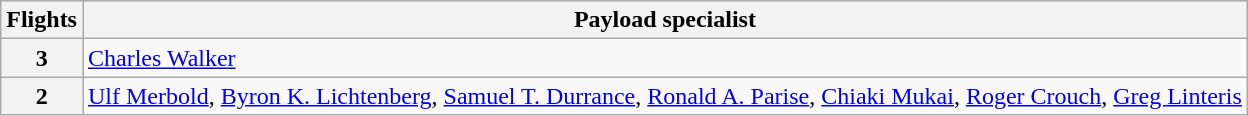<table class="wikitable">
<tr>
<th>Flights</th>
<th>Payload specialist</th>
</tr>
<tr>
<th>3</th>
<td><a href='#'>Charles Walker</a></td>
</tr>
<tr>
<th>2</th>
<td><a href='#'>Ulf Merbold</a>, <a href='#'>Byron K. Lichtenberg</a>, <a href='#'>Samuel T. Durrance</a>, <a href='#'>Ronald A. Parise</a>, <a href='#'>Chiaki Mukai</a>, <a href='#'>Roger Crouch</a>, <a href='#'>Greg Linteris</a></td>
</tr>
</table>
